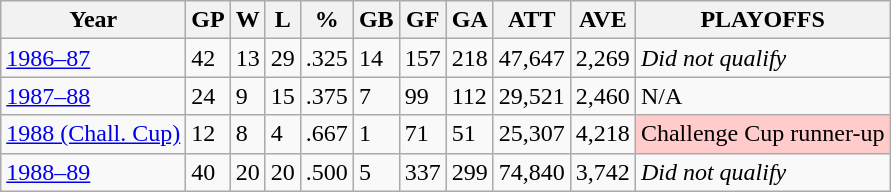<table class="wikitable">
<tr>
<th>Year</th>
<th>GP</th>
<th>W</th>
<th>L</th>
<th>%</th>
<th>GB</th>
<th>GF</th>
<th>GA</th>
<th>ATT</th>
<th>AVE</th>
<th>PLAYOFFS</th>
</tr>
<tr>
<td><a href='#'>1986–87</a></td>
<td>42</td>
<td>13</td>
<td>29</td>
<td>.325</td>
<td>14</td>
<td>157</td>
<td>218</td>
<td>47,647</td>
<td>2,269</td>
<td><em>Did not qualify</em></td>
</tr>
<tr>
<td><a href='#'>1987–88</a></td>
<td>24</td>
<td>9</td>
<td>15</td>
<td>.375</td>
<td>7</td>
<td>99</td>
<td>112</td>
<td>29,521</td>
<td>2,460</td>
<td>N/A</td>
</tr>
<tr>
<td><a href='#'>1988 (Chall. Cup)</a></td>
<td>12</td>
<td>8</td>
<td>4</td>
<td>.667</td>
<td>1</td>
<td>71</td>
<td>51</td>
<td>25,307</td>
<td>4,218</td>
<td style="background:#ffcbcb;">Challenge Cup runner-up</td>
</tr>
<tr>
<td><a href='#'>1988–89</a></td>
<td>40</td>
<td>20</td>
<td>20</td>
<td>.500</td>
<td>5</td>
<td>337</td>
<td>299</td>
<td>74,840</td>
<td>3,742</td>
<td><em>Did not qualify</em></td>
</tr>
</table>
